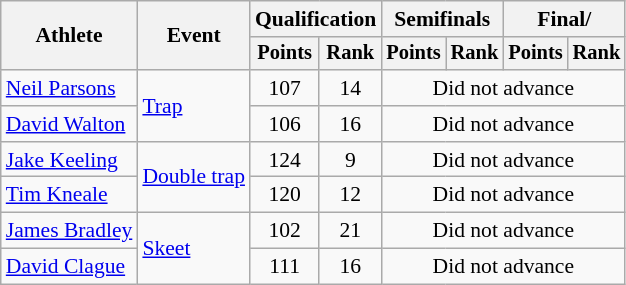<table class="wikitable" style="font-size:90%;">
<tr>
<th rowspan=2>Athlete</th>
<th rowspan=2>Event</th>
<th colspan=2>Qualification</th>
<th colspan=2>Semifinals</th>
<th colspan=2>Final/</th>
</tr>
<tr style="font-size:95%">
<th>Points</th>
<th>Rank</th>
<th>Points</th>
<th>Rank</th>
<th>Points</th>
<th>Rank</th>
</tr>
<tr align=center>
<td align=left><a href='#'>Neil Parsons</a></td>
<td style="text-align:left;" rowspan="2"><a href='#'>Trap</a></td>
<td>107</td>
<td>14</td>
<td colspan=4>Did not advance</td>
</tr>
<tr align=center>
<td align=left><a href='#'>David Walton</a></td>
<td>106</td>
<td>16</td>
<td colspan=4>Did not advance</td>
</tr>
<tr align=center>
<td align=left><a href='#'>Jake Keeling</a></td>
<td style="text-align:left;" rowspan="2"><a href='#'>Double trap</a></td>
<td>124</td>
<td>9</td>
<td colspan=4>Did not advance</td>
</tr>
<tr align=center>
<td align=left><a href='#'>Tim Kneale</a></td>
<td>120</td>
<td>12</td>
<td colspan=4>Did not advance</td>
</tr>
<tr align=center>
<td align=left><a href='#'>James Bradley</a></td>
<td style="text-align:left;" rowspan="2"><a href='#'>Skeet</a></td>
<td>102</td>
<td>21</td>
<td colspan=4>Did not advance</td>
</tr>
<tr align=center>
<td align=left><a href='#'>David Clague</a></td>
<td>111</td>
<td>16</td>
<td colspan=4>Did not advance</td>
</tr>
</table>
